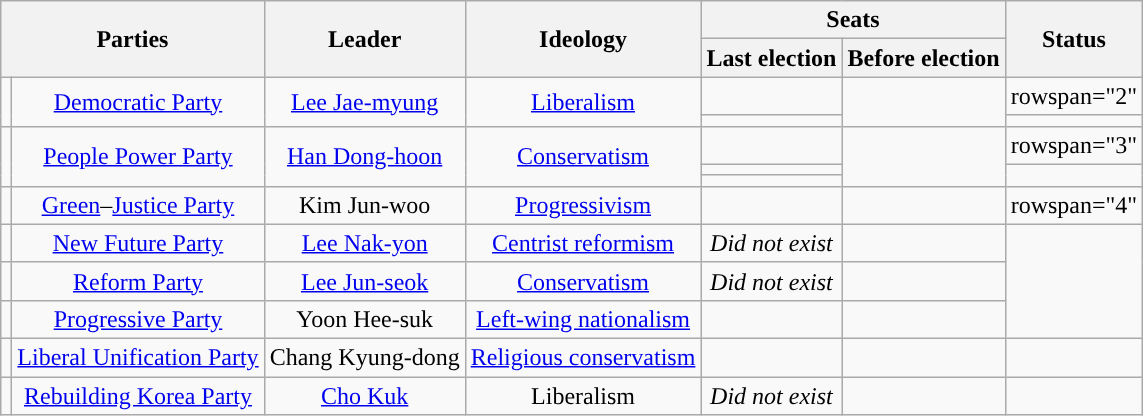<table class="wikitable" style="text-align:center">
<tr>
<th colspan="2" rowspan="2">Parties</th>
<th rowspan="2">Leader</th>
<th rowspan="2">Ideology</th>
<th colspan="2">Seats</th>
<th rowspan="2">Status</th>
</tr>
<tr>
<th>Last election</th>
<th>Before election</th>
</tr>
<tr>
<td rowspan="2" style="background:"></td>
<td rowspan="2"><a href='#'>Democratic Party</a></td>
<td rowspan="2"><a href='#'>Lee Jae-myung</a></td>
<td rowspan="2"><a href='#'>Liberalism</a></td>
<td></td>
<td rowspan="2"></td>
<td>rowspan="2" </td>
</tr>
<tr>
<td></td>
</tr>
<tr>
<td rowspan="3" style="background:"></td>
<td rowspan="3"><a href='#'>People Power Party</a></td>
<td rowspan="3"><a href='#'>Han Dong-hoon</a></td>
<td rowspan="3"><a href='#'>Conservatism</a></td>
<td></td>
<td rowspan="3"></td>
<td>rowspan="3" </td>
</tr>
<tr>
<td></td>
</tr>
<tr>
<td></td>
</tr>
<tr>
<td style="background:"></td>
<td><a href='#'>Green</a>–<a href='#'>Justice Party</a></td>
<td>Kim Jun-woo</td>
<td><a href='#'>Progressivism</a></td>
<td></td>
<td></td>
<td>rowspan="4" </td>
</tr>
<tr>
<td style="background:"></td>
<td><a href='#'>New Future Party</a></td>
<td><a href='#'>Lee Nak-yon</a></td>
<td><a href='#'>Centrist reformism</a></td>
<td rowspan="1"><em>Did not exist</em></td>
<td></td>
</tr>
<tr>
<td style="background:"></td>
<td><a href='#'>Reform Party</a></td>
<td><a href='#'>Lee Jun-seok</a></td>
<td><a href='#'>Conservatism</a></td>
<td><em>Did not exist</em></td>
<td></td>
</tr>
<tr>
<td style="background:"></td>
<td><a href='#'>Progressive Party</a></td>
<td>Yoon Hee-suk</td>
<td><a href='#'>Left-wing nationalism</a></td>
<td></td>
<td></td>
</tr>
<tr>
<td style="background:"></td>
<td><a href='#'>Liberal Unification Party</a></td>
<td>Chang Kyung-dong</td>
<td><a href='#'>Religious conservatism</a></td>
<td></td>
<td></td>
<td></td>
</tr>
<tr>
<td style="background:"></td>
<td><a href='#'>Rebuilding Korea Party</a></td>
<td><a href='#'>Cho Kuk</a></td>
<td>Liberalism</td>
<td rowspan="1"><em>Did not exist</em></td>
<td></td>
<td></td>
</tr>
</table>
